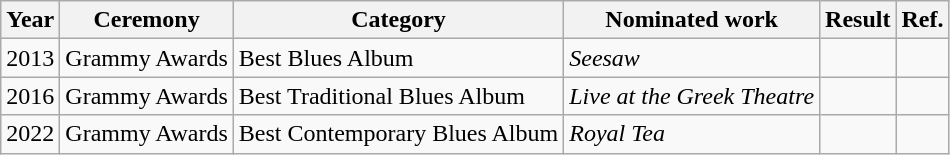<table class="wikitable Sortable">
<tr>
<th>Year</th>
<th>Ceremony</th>
<th>Category</th>
<th>Nominated work</th>
<th>Result</th>
<th>Ref.</th>
</tr>
<tr>
<td>2013</td>
<td>Grammy Awards</td>
<td>Best Blues Album</td>
<td><em>Seesaw</em></td>
<td></td>
<td style="text-align:center;"></td>
</tr>
<tr>
<td>2016</td>
<td>Grammy Awards</td>
<td>Best Traditional Blues Album</td>
<td><em>Live at the Greek Theatre</em></td>
<td></td>
<td style="text-align:center;"></td>
</tr>
<tr>
<td>2022</td>
<td>Grammy Awards</td>
<td>Best Contemporary Blues Album</td>
<td><em>Royal Tea</em></td>
<td></td>
<td style="text-align:center;"></td>
</tr>
</table>
